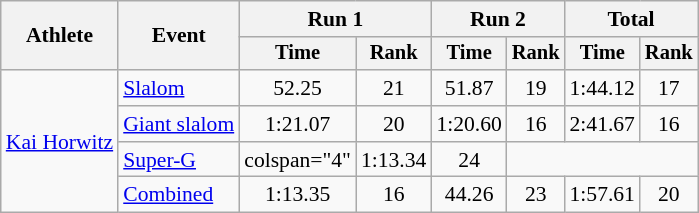<table class="wikitable" style="font-size:90%">
<tr>
<th rowspan=2>Athlete</th>
<th rowspan=2>Event</th>
<th colspan=2>Run 1</th>
<th colspan=2>Run 2</th>
<th colspan=2>Total</th>
</tr>
<tr style="font-size:95%">
<th>Time</th>
<th>Rank</th>
<th>Time</th>
<th>Rank</th>
<th>Time</th>
<th>Rank</th>
</tr>
<tr align=center>
<td align="left" rowspan="4"><a href='#'>Kai Horwitz</a></td>
<td align="left"><a href='#'>Slalom</a></td>
<td>52.25</td>
<td>21</td>
<td>51.87</td>
<td>19</td>
<td>1:44.12</td>
<td>17</td>
</tr>
<tr align=center>
<td align="left"><a href='#'>Giant slalom</a></td>
<td>1:21.07</td>
<td>20</td>
<td>1:20.60</td>
<td>16</td>
<td>2:41.67</td>
<td>16</td>
</tr>
<tr align=center>
<td align="left"><a href='#'>Super-G</a></td>
<td>colspan="4" </td>
<td>1:13.34</td>
<td>24</td>
</tr>
<tr align=center>
<td align="left"><a href='#'>Combined</a></td>
<td>1:13.35</td>
<td>16</td>
<td>44.26</td>
<td>23</td>
<td>1:57.61</td>
<td>20</td>
</tr>
</table>
